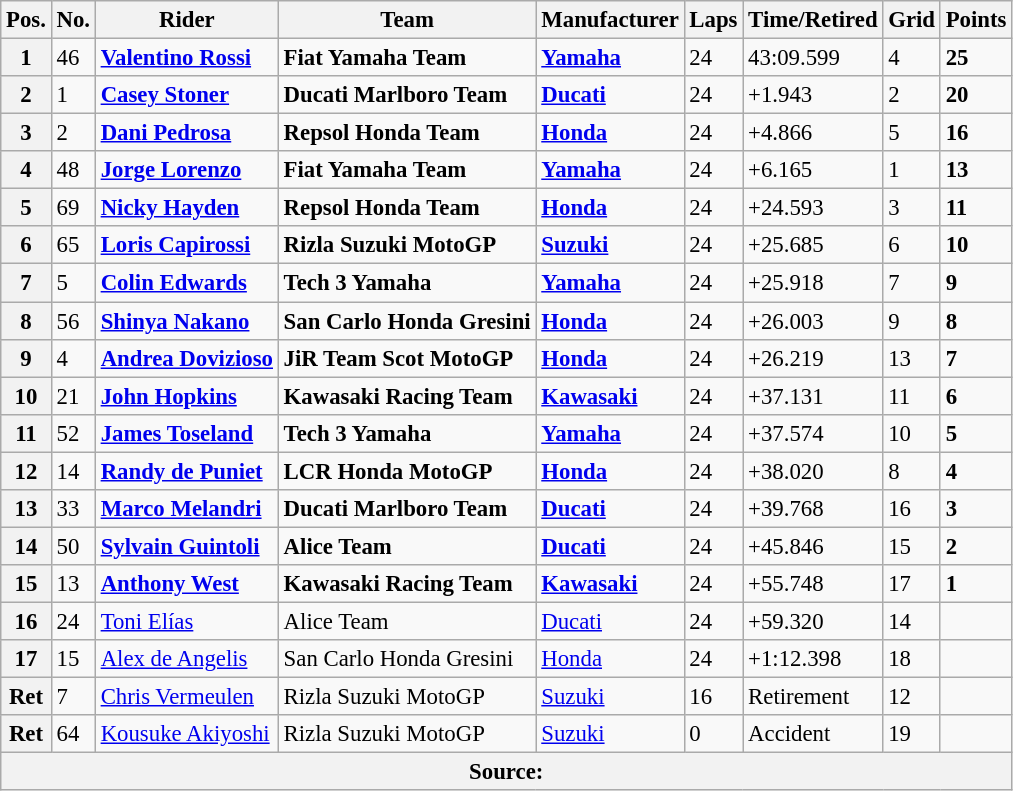<table class="wikitable" style="font-size: 95%;">
<tr>
<th>Pos.</th>
<th>No.</th>
<th>Rider</th>
<th>Team</th>
<th>Manufacturer</th>
<th>Laps</th>
<th>Time/Retired</th>
<th>Grid</th>
<th>Points</th>
</tr>
<tr>
<th>1</th>
<td>46</td>
<td> <strong><a href='#'>Valentino Rossi</a></strong></td>
<td><strong>Fiat Yamaha Team</strong></td>
<td><strong><a href='#'>Yamaha</a></strong></td>
<td>24</td>
<td>43:09.599</td>
<td>4</td>
<td><strong>25</strong></td>
</tr>
<tr>
<th>2</th>
<td>1</td>
<td> <strong><a href='#'>Casey Stoner</a></strong></td>
<td><strong>Ducati Marlboro Team</strong></td>
<td><strong><a href='#'>Ducati</a></strong></td>
<td>24</td>
<td>+1.943</td>
<td>2</td>
<td><strong>20</strong></td>
</tr>
<tr>
<th>3</th>
<td>2</td>
<td> <strong><a href='#'>Dani Pedrosa</a></strong></td>
<td><strong>Repsol Honda Team</strong></td>
<td><strong><a href='#'>Honda</a></strong></td>
<td>24</td>
<td>+4.866</td>
<td>5</td>
<td><strong>16</strong></td>
</tr>
<tr>
<th>4</th>
<td>48</td>
<td> <strong><a href='#'>Jorge Lorenzo</a></strong></td>
<td><strong>Fiat Yamaha Team</strong></td>
<td><strong><a href='#'>Yamaha</a></strong></td>
<td>24</td>
<td>+6.165</td>
<td>1</td>
<td><strong>13</strong></td>
</tr>
<tr>
<th>5</th>
<td>69</td>
<td> <strong><a href='#'>Nicky Hayden</a></strong></td>
<td><strong>Repsol Honda Team</strong></td>
<td><strong><a href='#'>Honda</a></strong></td>
<td>24</td>
<td>+24.593</td>
<td>3</td>
<td><strong>11</strong></td>
</tr>
<tr>
<th>6</th>
<td>65</td>
<td> <strong><a href='#'>Loris Capirossi</a></strong></td>
<td><strong>Rizla Suzuki MotoGP</strong></td>
<td><strong><a href='#'>Suzuki</a></strong></td>
<td>24</td>
<td>+25.685</td>
<td>6</td>
<td><strong>10</strong></td>
</tr>
<tr>
<th>7</th>
<td>5</td>
<td> <strong><a href='#'>Colin Edwards</a></strong></td>
<td><strong>Tech 3 Yamaha</strong></td>
<td><strong><a href='#'>Yamaha</a></strong></td>
<td>24</td>
<td>+25.918</td>
<td>7</td>
<td><strong>9</strong></td>
</tr>
<tr>
<th>8</th>
<td>56</td>
<td> <strong><a href='#'>Shinya Nakano</a></strong></td>
<td><strong>San Carlo Honda Gresini</strong></td>
<td><strong><a href='#'>Honda</a></strong></td>
<td>24</td>
<td>+26.003</td>
<td>9</td>
<td><strong>8</strong></td>
</tr>
<tr>
<th>9</th>
<td>4</td>
<td> <strong><a href='#'>Andrea Dovizioso</a></strong></td>
<td><strong>JiR Team Scot MotoGP</strong></td>
<td><strong><a href='#'>Honda</a></strong></td>
<td>24</td>
<td>+26.219</td>
<td>13</td>
<td><strong>7</strong></td>
</tr>
<tr>
<th>10</th>
<td>21</td>
<td> <strong><a href='#'>John Hopkins</a></strong></td>
<td><strong>Kawasaki Racing Team</strong></td>
<td><strong><a href='#'>Kawasaki</a></strong></td>
<td>24</td>
<td>+37.131</td>
<td>11</td>
<td><strong>6</strong></td>
</tr>
<tr>
<th>11</th>
<td>52</td>
<td> <strong><a href='#'>James Toseland</a></strong></td>
<td><strong>Tech 3 Yamaha</strong></td>
<td><strong><a href='#'>Yamaha</a></strong></td>
<td>24</td>
<td>+37.574</td>
<td>10</td>
<td><strong>5</strong></td>
</tr>
<tr>
<th>12</th>
<td>14</td>
<td> <strong><a href='#'>Randy de Puniet</a></strong></td>
<td><strong>LCR Honda MotoGP</strong></td>
<td><strong><a href='#'>Honda</a></strong></td>
<td>24</td>
<td>+38.020</td>
<td>8</td>
<td><strong>4</strong></td>
</tr>
<tr>
<th>13</th>
<td>33</td>
<td> <strong><a href='#'>Marco Melandri</a></strong></td>
<td><strong>Ducati Marlboro Team</strong></td>
<td><strong><a href='#'>Ducati</a></strong></td>
<td>24</td>
<td>+39.768</td>
<td>16</td>
<td><strong>3</strong></td>
</tr>
<tr>
<th>14</th>
<td>50</td>
<td> <strong><a href='#'>Sylvain Guintoli</a></strong></td>
<td><strong>Alice Team</strong></td>
<td><strong><a href='#'>Ducati</a></strong></td>
<td>24</td>
<td>+45.846</td>
<td>15</td>
<td><strong>2</strong></td>
</tr>
<tr>
<th>15</th>
<td>13</td>
<td> <strong><a href='#'>Anthony West</a></strong></td>
<td><strong>Kawasaki Racing Team</strong></td>
<td><strong><a href='#'>Kawasaki</a></strong></td>
<td>24</td>
<td>+55.748</td>
<td>17</td>
<td><strong>1</strong></td>
</tr>
<tr>
<th>16</th>
<td>24</td>
<td> <a href='#'>Toni Elías</a></td>
<td>Alice Team</td>
<td><a href='#'>Ducati</a></td>
<td>24</td>
<td>+59.320</td>
<td>14</td>
<td></td>
</tr>
<tr>
<th>17</th>
<td>15</td>
<td> <a href='#'>Alex de Angelis</a></td>
<td>San Carlo Honda Gresini</td>
<td><a href='#'>Honda</a></td>
<td>24</td>
<td>+1:12.398</td>
<td>18</td>
<td></td>
</tr>
<tr>
<th>Ret</th>
<td>7</td>
<td> <a href='#'>Chris Vermeulen</a></td>
<td>Rizla Suzuki MotoGP</td>
<td><a href='#'>Suzuki</a></td>
<td>16</td>
<td>Retirement</td>
<td>12</td>
<td></td>
</tr>
<tr>
<th>Ret</th>
<td>64</td>
<td> <a href='#'>Kousuke Akiyoshi</a></td>
<td>Rizla Suzuki MotoGP</td>
<td><a href='#'>Suzuki</a></td>
<td>0</td>
<td>Accident</td>
<td>19</td>
<td></td>
</tr>
<tr>
<th colspan=9>Source: </th>
</tr>
</table>
